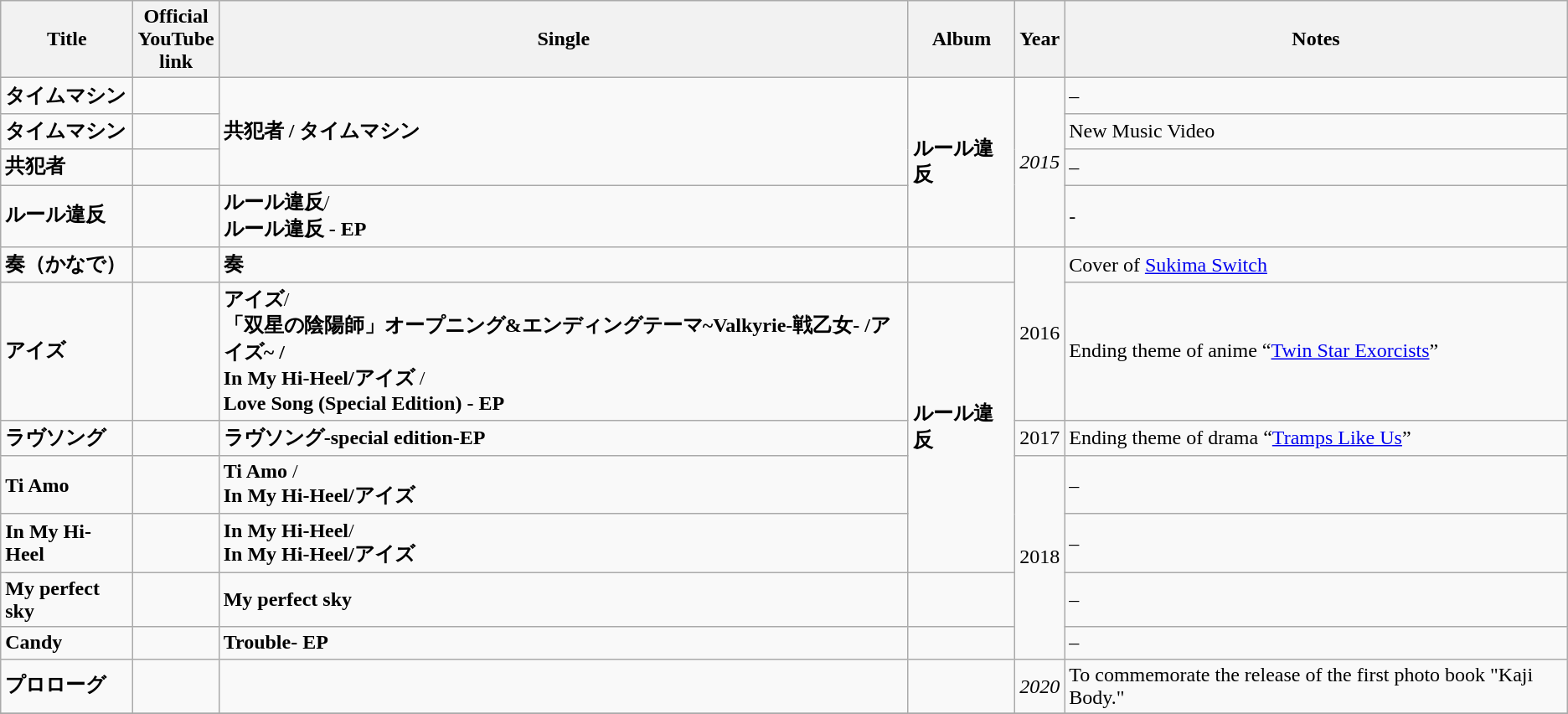<table class="wikitable">
<tr>
<th>Title</th>
<th>Official<br>YouTube<br>link</th>
<th>Single</th>
<th>Album</th>
<th>Year</th>
<th>Notes</th>
</tr>
<tr>
<td><strong>タイムマシン</strong></td>
<td></td>
<td rowspan="3"><strong>共犯者 / タイムマシン</strong></td>
<td rowspan="4"><strong>ルール違反</strong></td>
<td rowspan="4"><em>2015</em></td>
<td>–</td>
</tr>
<tr>
<td><strong>タイムマシン</strong></td>
<td></td>
<td>New Music Video</td>
</tr>
<tr>
<td><strong>共犯者</strong></td>
<td></td>
<td>–</td>
</tr>
<tr>
<td><strong>ルール違反</strong></td>
<td></td>
<td><strong>ルール違反</strong>/ <br><strong>ルール違反 - EP</strong></td>
<td>-</td>
</tr>
<tr>
<td><strong>奏（かなで）</strong></td>
<td></td>
<td><strong>奏</strong></td>
<td></td>
<td rowspan="2">2016</td>
<td>Cover of <a href='#'>Sukima Switch</a></td>
</tr>
<tr>
<td><strong>アイズ</strong></td>
<td></td>
<td><strong>アイズ</strong>/<br><strong>「双星の陰陽師」オープニング&エンディングテーマ~Valkyrie-戦乙女- /アイズ~ /</strong><br> <strong>In My Hi-Heel/アイズ</strong> / <br><strong>Love Song (Special Edition) - EP</strong></td>
<td rowspan="4"><strong>ルール違反</strong></td>
<td>Ending theme of anime “<a href='#'>Twin Star Exorcists</a>”</td>
</tr>
<tr>
<td><strong>ラヴソング</strong></td>
<td></td>
<td><strong>ラヴソング-special edition-EP</strong></td>
<td>2017</td>
<td>Ending theme of drama “<a href='#'>Tramps Like Us</a>”</td>
</tr>
<tr>
<td><strong>Ti Amo</strong></td>
<td></td>
<td><strong>Ti Amo</strong> /<br><strong>In My Hi-Heel/アイズ</strong></td>
<td rowspan="4">2018</td>
<td>–</td>
</tr>
<tr>
<td><strong>In My Hi-Heel</strong></td>
<td></td>
<td rowspan=""><strong>In My Hi-Heel</strong>/ <br><strong>In My Hi-Heel/アイズ</strong></td>
<td>–</td>
</tr>
<tr>
<td><strong>My perfect sky</strong></td>
<td></td>
<td><strong>My perfect sky</strong></td>
<td></td>
<td>–</td>
</tr>
<tr>
<td><strong>Candy</strong></td>
<td></td>
<td><strong>Trouble- EP</strong></td>
<td></td>
<td>–</td>
</tr>
<tr>
<td><strong>プロローグ</strong></td>
<td></td>
<td></td>
<td></td>
<td><em>2020</em></td>
<td>To commemorate the release of the first photo book "Kaji Body."</td>
</tr>
<tr>
</tr>
</table>
